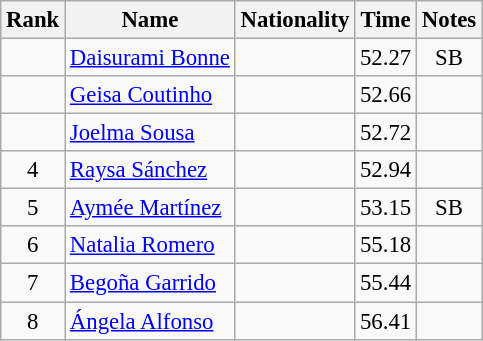<table class="wikitable sortable" style="text-align:center;font-size:95%">
<tr>
<th>Rank</th>
<th>Name</th>
<th>Nationality</th>
<th>Time</th>
<th>Notes</th>
</tr>
<tr>
<td></td>
<td align=left><a href='#'>Daisurami Bonne</a></td>
<td align=left></td>
<td>52.27</td>
<td>SB</td>
</tr>
<tr>
<td></td>
<td align=left><a href='#'>Geisa Coutinho</a></td>
<td align=left></td>
<td>52.66</td>
<td></td>
</tr>
<tr>
<td></td>
<td align=left><a href='#'>Joelma Sousa</a></td>
<td align=left></td>
<td>52.72</td>
<td></td>
</tr>
<tr>
<td>4</td>
<td align=left><a href='#'>Raysa Sánchez</a></td>
<td align=left></td>
<td>52.94</td>
<td></td>
</tr>
<tr>
<td>5</td>
<td align=left><a href='#'>Aymée Martínez</a></td>
<td align=left></td>
<td>53.15</td>
<td>SB</td>
</tr>
<tr>
<td>6</td>
<td align=left><a href='#'>Natalia Romero</a></td>
<td align=left></td>
<td>55.18</td>
<td></td>
</tr>
<tr>
<td>7</td>
<td align=left><a href='#'>Begoña Garrido</a></td>
<td align=left></td>
<td>55.44</td>
<td></td>
</tr>
<tr>
<td>8</td>
<td align=left><a href='#'>Ángela Alfonso</a></td>
<td align=left></td>
<td>56.41</td>
<td></td>
</tr>
</table>
